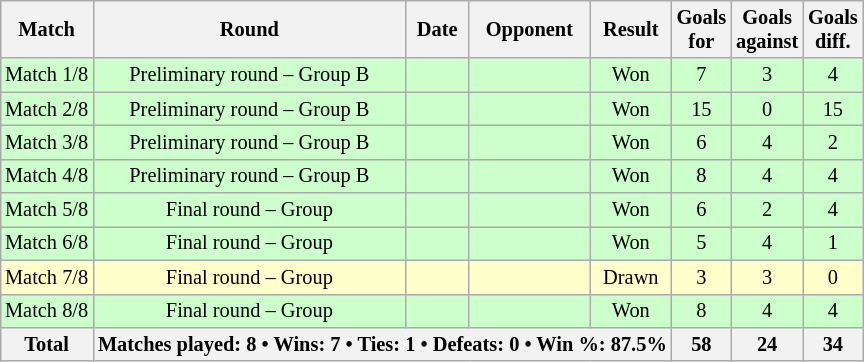<table class="wikitable sortable" style="text-align: center; font-size: 85%; margin-left: 1em;">
<tr>
<th>Match</th>
<th>Round</th>
<th>Date</th>
<th>Opponent</th>
<th>Result</th>
<th>Goals<br>for</th>
<th>Goals<br>against</th>
<th>Goals<br>diff.</th>
</tr>
<tr style="background-color: #ccffcc;">
<td>Match 1/8</td>
<td>Preliminary round – Group B</td>
<td style="text-align: right;"></td>
<td style="text-align: left;"></td>
<td>Won</td>
<td>7</td>
<td>3</td>
<td>4</td>
</tr>
<tr style="background-color: #ccffcc;">
<td>Match 2/8</td>
<td>Preliminary round – Group B</td>
<td style="text-align: right;"></td>
<td style="text-align: left;"></td>
<td>Won</td>
<td>15</td>
<td>0</td>
<td>15</td>
</tr>
<tr style="background-color: #ccffcc;">
<td>Match 3/8</td>
<td>Preliminary round – Group B</td>
<td style="text-align: right;"></td>
<td style="text-align: left;"></td>
<td>Won</td>
<td>6</td>
<td>4</td>
<td>2</td>
</tr>
<tr style="background-color: #ccffcc;">
<td>Match 4/8</td>
<td>Preliminary round – Group B</td>
<td style="text-align: right;"></td>
<td style="text-align: left;"></td>
<td>Won</td>
<td>8</td>
<td>4</td>
<td>4</td>
</tr>
<tr style="background-color: #ccffcc;">
<td>Match 5/8</td>
<td>Final round – Group</td>
<td style="text-align: right;"></td>
<td style="text-align: left;"></td>
<td>Won</td>
<td>6</td>
<td>2</td>
<td>4</td>
</tr>
<tr style="background-color: #ccffcc;">
<td>Match 6/8</td>
<td>Final round – Group</td>
<td style="text-align: right;"></td>
<td style="text-align: left;"></td>
<td>Won</td>
<td>5</td>
<td>4</td>
<td>1</td>
</tr>
<tr style="background-color: #ffffcc;">
<td>Match 7/8</td>
<td>Final round – Group</td>
<td style="text-align: right;"></td>
<td style="text-align: left;"></td>
<td>Drawn</td>
<td>3</td>
<td>3</td>
<td>0</td>
</tr>
<tr style="background-color: #ccffcc;">
<td>Match 8/8</td>
<td>Final round – Group</td>
<td style="text-align: right;"></td>
<td style="text-align: left;"></td>
<td>Won</td>
<td>8</td>
<td>4</td>
<td>4</td>
</tr>
<tr>
<th>Total</th>
<th colspan="4">Matches played: 8 • Wins: 7 • Ties: 1 • Defeats: 0 • Win %: 87.5%</th>
<th>58</th>
<th>24</th>
<th>34</th>
</tr>
</table>
